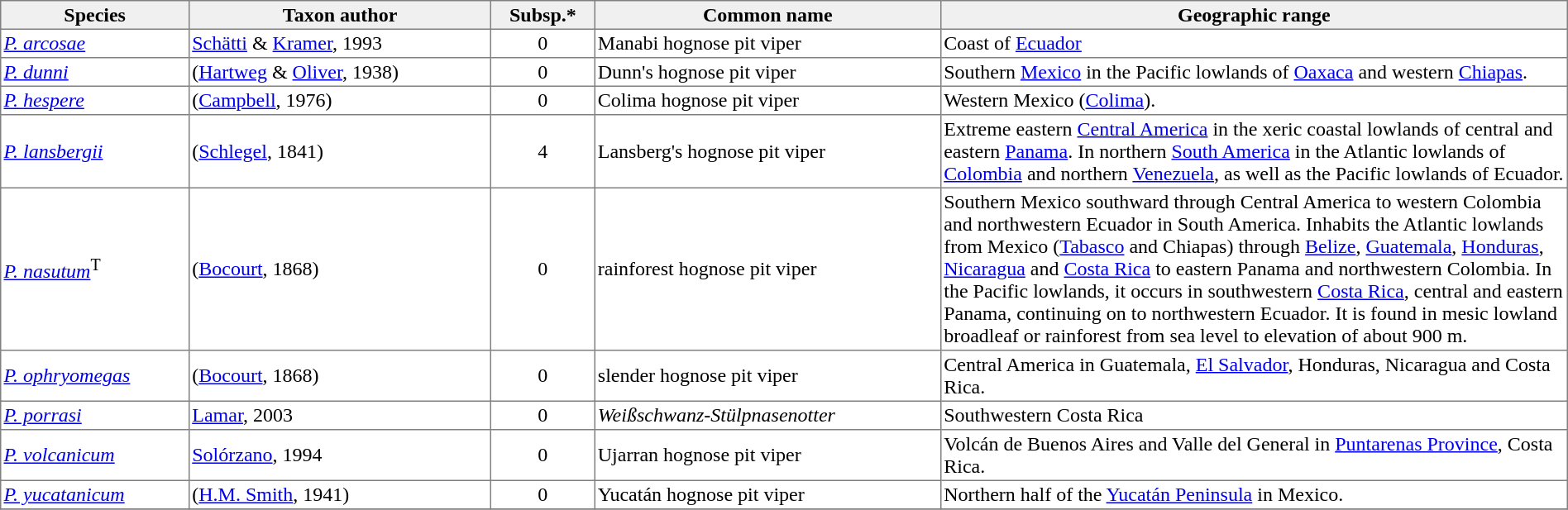<table cellspacing=0 cellpadding=2 border=1 style="border-collapse: collapse;">
<tr>
<th bgcolor="#f0f0f0">Species</th>
<th bgcolor="#f0f0f0">Taxon author</th>
<th bgcolor="#f0f0f0">Subsp.*</th>
<th bgcolor="#f0f0f0">Common name</th>
<th bgcolor="#f0f0f0">Geographic range</th>
</tr>
<tr>
<td><em><a href='#'>P. arcosae</a></em></td>
<td><a href='#'>Schätti</a> & <a href='#'>Kramer</a>, 1993</td>
<td align="center">0</td>
<td>Manabi hognose pit viper</td>
<td>Coast of <a href='#'>Ecuador</a></td>
</tr>
<tr>
<td><em><a href='#'>P. dunni</a></em></td>
<td>(<a href='#'>Hartweg</a> & <a href='#'>Oliver</a>, 1938)</td>
<td align="center">0</td>
<td>Dunn's hognose pit viper</td>
<td style="width:40%">Southern <a href='#'>Mexico</a> in the Pacific lowlands of <a href='#'>Oaxaca</a> and western <a href='#'>Chiapas</a>.</td>
</tr>
<tr>
<td><em><a href='#'>P. hespere</a></em></td>
<td>(<a href='#'>Campbell</a>, 1976)</td>
<td align="center">0</td>
<td>Colima hognose pit viper</td>
<td>Western Mexico (<a href='#'>Colima</a>).</td>
</tr>
<tr>
<td><em><a href='#'>P. lansbergii</a></em></td>
<td>(<a href='#'>Schlegel</a>, 1841)</td>
<td align="center">4</td>
<td>Lansberg's hognose pit viper</td>
<td>Extreme eastern <a href='#'>Central America</a> in the xeric coastal lowlands of central and eastern <a href='#'>Panama</a>. In northern  <a href='#'>South America</a> in the Atlantic lowlands of <a href='#'>Colombia</a> and northern <a href='#'>Venezuela</a>, as well as the Pacific lowlands of Ecuador.</td>
</tr>
<tr>
<td><em><a href='#'>P. nasutum</a></em><span><sup>T</sup></span></td>
<td>(<a href='#'>Bocourt</a>, 1868)</td>
<td align="center">0</td>
<td>rainforest hognose pit viper</td>
<td>Southern Mexico southward through Central America to western Colombia and northwestern Ecuador in South America. Inhabits the Atlantic lowlands from Mexico (<a href='#'>Tabasco</a> and Chiapas) through <a href='#'>Belize</a>, <a href='#'>Guatemala</a>, <a href='#'>Honduras</a>, <a href='#'>Nicaragua</a> and <a href='#'>Costa Rica</a> to eastern Panama and northwestern Colombia. In the Pacific lowlands, it occurs in southwestern <a href='#'>Costa Rica</a>, central and eastern Panama, continuing on to northwestern Ecuador. It is found in mesic lowland broadleaf or rainforest from sea level to elevation of about 900 m.</td>
</tr>
<tr>
<td><em><a href='#'>P. ophryomegas</a></em></td>
<td>(<a href='#'>Bocourt</a>, 1868)</td>
<td align="center">0</td>
<td>slender hognose pit viper</td>
<td>Central America in Guatemala, <a href='#'>El Salvador</a>, Honduras, Nicaragua and Costa Rica.</td>
</tr>
<tr>
<td><em><a href='#'>P. porrasi</a></em></td>
<td><a href='#'>Lamar</a>, 2003</td>
<td align="center">0</td>
<td><em>Weißschwanz-Stülpnasenotter</em></td>
<td>Southwestern Costa Rica</td>
</tr>
<tr>
<td><em><a href='#'>P. volcanicum</a></em></td>
<td><a href='#'>Solórzano</a>, 1994</td>
<td align="center">0</td>
<td>Ujarran hognose pit viper</td>
<td>Volcán de Buenos Aires and Valle del General in <a href='#'>Puntarenas Province</a>, Costa Rica.</td>
</tr>
<tr>
<td><em><a href='#'>P. yucatanicum</a></em></td>
<td>(<a href='#'>H.M. Smith</a>, 1941)</td>
<td align="center">0</td>
<td>Yucatán hognose pit viper</td>
<td>Northern half of the <a href='#'>Yucatán Peninsula</a> in Mexico.</td>
</tr>
<tr>
</tr>
</table>
